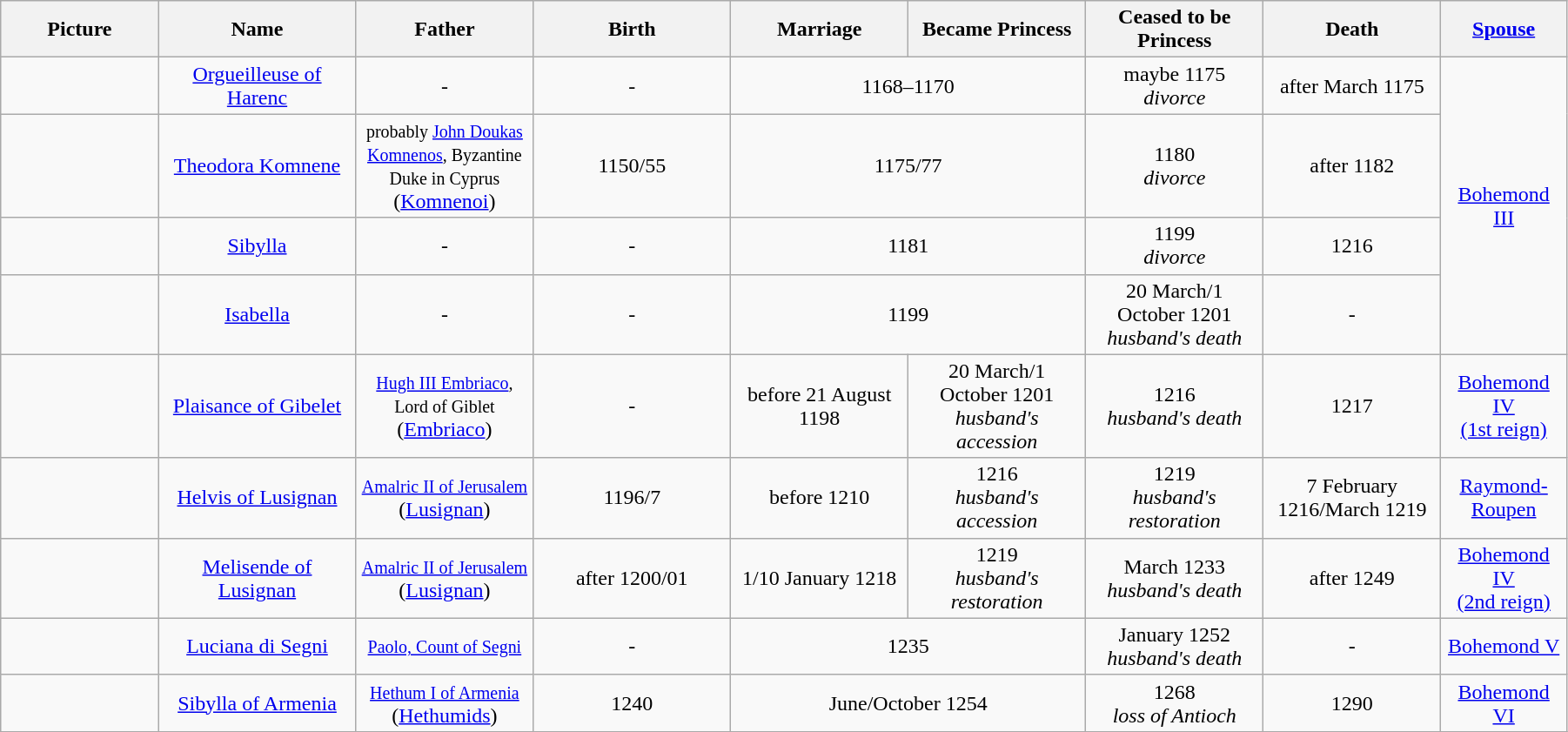<table width=95% class="wikitable">
<tr>
<th width = "8%">Picture</th>
<th width = "10%">Name</th>
<th width = "9%">Father</th>
<th width = "10%">Birth</th>
<th width = "9%">Marriage</th>
<th width = "9%">Became Princess</th>
<th width = "9%">Ceased to be Princess</th>
<th width = "9%">Death</th>
<th width = "6%"><a href='#'>Spouse</a></th>
</tr>
<tr>
<td align="center"></td>
<td align="center"><a href='#'>Orgueilleuse of Harenc</a></td>
<td align="center">-</td>
<td align="center">-</td>
<td align="center" colspan="2">1168–1170</td>
<td align="center">maybe 1175<br><em>divorce</em></td>
<td align="center">after March 1175</td>
<td align="center" rowspan="4"><a href='#'>Bohemond III</a></td>
</tr>
<tr>
<td align="center"></td>
<td align="center"><a href='#'>Theodora Komnene</a></td>
<td align="center"><small>probably <a href='#'>John Doukas Komnenos</a>, Byzantine Duke in Cyprus</small><br> (<a href='#'>Komnenoi</a>)</td>
<td align="center">1150/55</td>
<td align="center" colspan="2">1175/77</td>
<td align="center">1180<br><em>divorce</em></td>
<td align="center">after 1182</td>
</tr>
<tr>
<td align="center"></td>
<td align="center"><a href='#'>Sibylla</a></td>
<td align="center">-</td>
<td align="center">-</td>
<td align="center" colspan="2">1181</td>
<td align="center">1199<br><em>divorce</em></td>
<td align="center">1216</td>
</tr>
<tr>
<td align="center"></td>
<td align="center"><a href='#'>Isabella</a></td>
<td align="center">-</td>
<td align="center">-</td>
<td align="center" colspan="2">1199</td>
<td align="center">20 March/1 October 1201<br><em>husband's death</em></td>
<td align="center">-</td>
</tr>
<tr>
<td align="center"></td>
<td align="center"><a href='#'>Plaisance of Gibelet</a><br></td>
<td align="center"><small><a href='#'>Hugh III Embriaco</a>, Lord of Giblet</small><br> (<a href='#'>Embriaco</a>)</td>
<td align="center">-</td>
<td align="center">before 21 August 1198</td>
<td align="center">20 March/1 October 1201<br><em>husband's accession</em></td>
<td align="center">1216<br><em>husband's death</em></td>
<td align="center">1217</td>
<td align="center"><a href='#'>Bohemond IV<br>(1st reign)</a></td>
</tr>
<tr>
<td align="center"></td>
<td align="center"><a href='#'>Helvis of Lusignan</a></td>
<td align="center"><small><a href='#'>Amalric II of Jerusalem</a></small><br> (<a href='#'>Lusignan</a>)</td>
<td align="center">1196/7</td>
<td align="center">before 1210</td>
<td align="center">1216<br><em>husband's accession</em></td>
<td align="center">1219<br><em>husband's restoration</em></td>
<td align="center">7 February 1216/March 1219</td>
<td align="center"><a href='#'>Raymond-Roupen</a></td>
</tr>
<tr>
<td align="center"></td>
<td align="center"><a href='#'>Melisende of Lusignan</a><br></td>
<td align="center"><small><a href='#'>Amalric II of Jerusalem</a></small><br> (<a href='#'>Lusignan</a>)</td>
<td align="center">after 1200/01</td>
<td align="center">1/10 January 1218</td>
<td align="center">1219<br><em>husband's restoration</em></td>
<td align="center">March 1233<br><em>husband's death</em></td>
<td align="center">after 1249</td>
<td align="center"><a href='#'>Bohemond IV<br>(2nd reign)</a></td>
</tr>
<tr>
<td align="center"></td>
<td align="center"><a href='#'>Luciana di Segni</a><br></td>
<td align="center"><small><a href='#'>Paolo, Count of Segni</a></small></td>
<td align="center">-</td>
<td align="center" colspan="2">1235</td>
<td align="center">January 1252<br><em>husband's death</em></td>
<td align="center">-</td>
<td align="center"><a href='#'>Bohemond V</a></td>
</tr>
<tr>
<td align="center"></td>
<td align="center"><a href='#'>Sibylla of Armenia</a><br></td>
<td align="center"><small><a href='#'>Hethum I of Armenia</a></small><br> (<a href='#'>Hethumids</a>)</td>
<td align="center">1240</td>
<td align="center" colspan="2">June/October 1254</td>
<td align="center">1268<br><em>loss of Antioch</em></td>
<td align="center">1290</td>
<td align="center"><a href='#'>Bohemond VI</a></td>
</tr>
<tr>
</tr>
</table>
